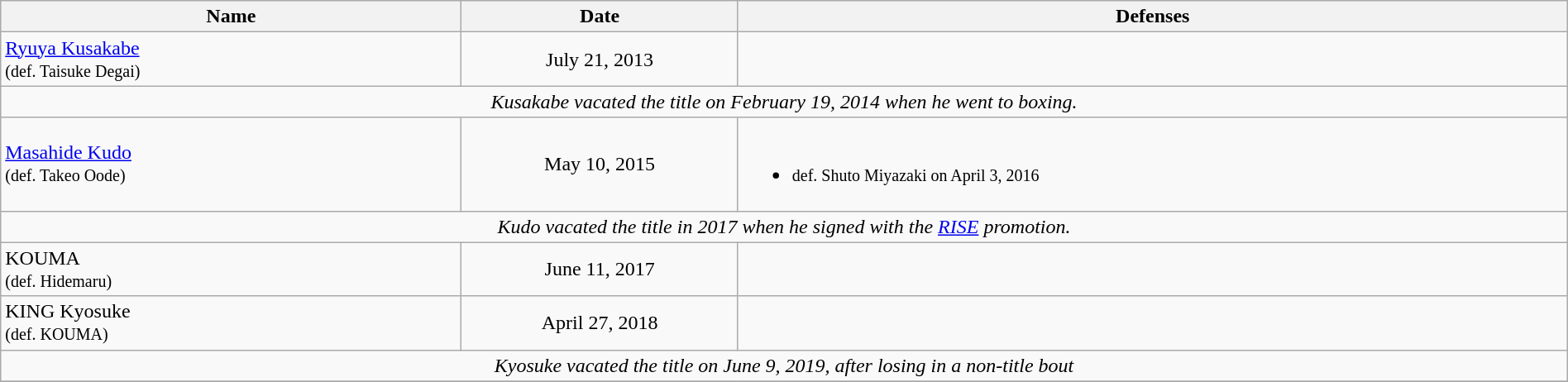<table class="wikitable" width=100%>
<tr>
<th width=25%>Name</th>
<th width=15%>Date</th>
<th width=45%>Defenses</th>
</tr>
<tr>
<td align=left> <a href='#'>Ryuya Kusakabe</a><br><small>(def. Taisuke Degai)</small></td>
<td align=center>July 21, 2013</td>
</tr>
<tr>
<td colspan=3 align=center><em>Kusakabe vacated the title on February 19, 2014 when he went to boxing.</em></td>
</tr>
<tr>
<td align=left> <a href='#'>Masahide Kudo</a><br><small>(def. Takeo Oode)</small></td>
<td align=center>May 10, 2015</td>
<td><br><ul><li><small>def. Shuto Miyazaki on April 3, 2016</small></li></ul></td>
</tr>
<tr>
<td colspan=3 align=center><em>Kudo vacated the title in 2017 when he signed with the <a href='#'>RISE</a> promotion.</em></td>
</tr>
<tr>
<td align=left> KOUMA <br><small>(def. Hidemaru)</small></td>
<td align=center>June 11, 2017</td>
<td></td>
</tr>
<tr>
<td align=left> KING Kyosuke <br><small>(def. KOUMA)</small></td>
<td align=center>April 27, 2018</td>
<td></td>
</tr>
<tr>
<td colspan=3 align=center><em>Kyosuke vacated the title on June 9, 2019, after losing in a non-title bout</em></td>
</tr>
<tr>
</tr>
</table>
